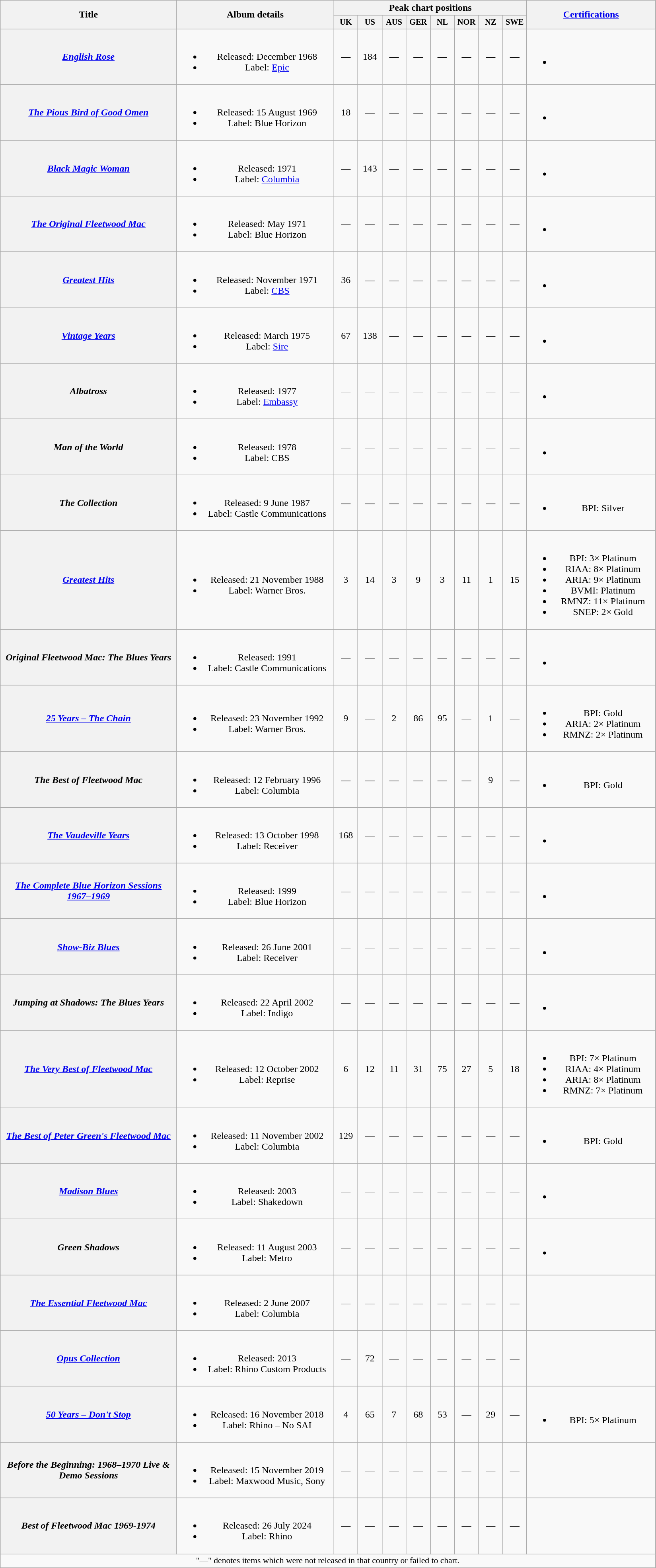<table class="wikitable plainrowheaders" style="text-align:center;" border="1">
<tr>
<th scope="col" rowspan="2" style="width:18em;">Title</th>
<th scope="col" rowspan="2" style="width:16em;">Album details</th>
<th scope="col" colspan="8">Peak chart positions</th>
<th scope="col" rowspan="2" style="width:13em;"><a href='#'>Certifications</a></th>
</tr>
<tr>
<th scope="col" style="width:2.5em;font-size:85%;">UK<br></th>
<th scope="col" style="width:2.5em;font-size:85%;">US<br></th>
<th scope="col" style="width:2.5em;font-size:85%;">AUS<br></th>
<th scope="col" style="width:2.5em;font-size:85%;">GER<br></th>
<th scope="col" style="width:2.5em;font-size:85%;">NL<br></th>
<th scope="col" style="width:2.5em;font-size:85%;">NOR<br></th>
<th scope="col" style="width:2.5em;font-size:85%;">NZ<br></th>
<th scope="col" style="width:2.5em;font-size:85%;">SWE<br></th>
</tr>
<tr>
<th scope="row"><em><a href='#'>English Rose</a></em></th>
<td><br><ul><li>Released: December 1968</li><li>Label: <a href='#'>Epic</a></li></ul></td>
<td>—</td>
<td>184</td>
<td>—</td>
<td>—</td>
<td>—</td>
<td>—</td>
<td>—</td>
<td>—</td>
<td><br><ul><li></li></ul></td>
</tr>
<tr>
<th scope="row"><em><a href='#'>The Pious Bird of Good Omen</a></em></th>
<td><br><ul><li>Released: 15 August 1969</li><li>Label: Blue Horizon</li></ul></td>
<td>18</td>
<td>—</td>
<td>—</td>
<td>—</td>
<td>—</td>
<td>—</td>
<td>—</td>
<td>—</td>
<td><br><ul><li></li></ul></td>
</tr>
<tr>
<th scope="row"><em><a href='#'>Black Magic Woman</a></em></th>
<td><br><ul><li>Released: 1971</li><li>Label: <a href='#'>Columbia</a></li></ul></td>
<td>—</td>
<td>143</td>
<td>—</td>
<td>—</td>
<td>—</td>
<td>—</td>
<td>—</td>
<td>—</td>
<td><br><ul><li></li></ul></td>
</tr>
<tr>
<th scope="row"><em><a href='#'>The Original Fleetwood Mac</a></em></th>
<td><br><ul><li>Released: May 1971</li><li>Label: Blue Horizon</li></ul></td>
<td>—</td>
<td>—</td>
<td>—</td>
<td>—</td>
<td>—</td>
<td>—</td>
<td>—</td>
<td>—</td>
<td><br><ul><li></li></ul></td>
</tr>
<tr>
<th scope="row"><em><a href='#'>Greatest Hits</a></em></th>
<td><br><ul><li>Released: November 1971</li><li>Label: <a href='#'>CBS</a></li></ul></td>
<td>36</td>
<td>—</td>
<td>—</td>
<td>—</td>
<td>—</td>
<td>—</td>
<td>—</td>
<td>—</td>
<td><br><ul><li></li></ul></td>
</tr>
<tr>
<th scope="row"><em><a href='#'>Vintage Years</a></em></th>
<td><br><ul><li>Released: March 1975</li><li>Label: <a href='#'>Sire</a></li></ul></td>
<td>67</td>
<td>138</td>
<td>—</td>
<td>—</td>
<td>—</td>
<td>—</td>
<td>—</td>
<td>—</td>
<td><br><ul><li></li></ul></td>
</tr>
<tr>
<th scope="row"><em>Albatross</em></th>
<td><br><ul><li>Released: 1977</li><li>Label: <a href='#'>Embassy</a></li></ul></td>
<td>—</td>
<td>—</td>
<td>—</td>
<td>—</td>
<td>—</td>
<td>—</td>
<td>—</td>
<td>—</td>
<td><br><ul><li></li></ul></td>
</tr>
<tr>
<th scope="row"><em>Man of the World</em></th>
<td><br><ul><li>Released: 1978</li><li>Label: CBS</li></ul></td>
<td>—</td>
<td>—</td>
<td>—</td>
<td>—</td>
<td>—</td>
<td>—</td>
<td>—</td>
<td>—</td>
<td><br><ul><li></li></ul></td>
</tr>
<tr>
<th scope="row"><em>The Collection</em></th>
<td><br><ul><li>Released: 9 June 1987</li><li>Label: Castle Communications</li></ul></td>
<td>—</td>
<td>—</td>
<td>—</td>
<td>—</td>
<td>—</td>
<td>—</td>
<td>—</td>
<td>—</td>
<td><br><ul><li>BPI: Silver</li></ul></td>
</tr>
<tr>
<th scope="row"><em><a href='#'>Greatest Hits</a></em></th>
<td><br><ul><li>Released: 21 November 1988</li><li>Label: Warner Bros.</li></ul></td>
<td>3</td>
<td>14</td>
<td>3</td>
<td>9</td>
<td>3</td>
<td>11</td>
<td>1</td>
<td>15</td>
<td><br><ul><li>BPI: 3× Platinum</li><li>RIAA: 8× Platinum</li><li>ARIA: 9× Platinum</li><li>BVMI: Platinum</li><li>RMNZ: 11× Platinum</li><li>SNEP: 2× Gold</li></ul></td>
</tr>
<tr>
<th scope="row"><em>Original Fleetwood Mac: The Blues Years</em></th>
<td><br><ul><li>Released: 1991</li><li>Label: Castle Communications</li></ul></td>
<td>—</td>
<td>—</td>
<td>—</td>
<td>—</td>
<td>—</td>
<td>—</td>
<td>—</td>
<td>—</td>
<td><br><ul><li></li></ul></td>
</tr>
<tr>
<th scope="row"><em><a href='#'>25 Years – The Chain</a></em></th>
<td><br><ul><li>Released: 23 November 1992</li><li>Label: Warner Bros.</li></ul></td>
<td>9</td>
<td>—</td>
<td>2</td>
<td>86</td>
<td>95</td>
<td>—</td>
<td>1</td>
<td>—</td>
<td><br><ul><li>BPI: Gold</li><li>ARIA: 2× Platinum</li><li>RMNZ: 2× Platinum</li></ul></td>
</tr>
<tr>
<th scope="row"><em>The Best of Fleetwood Mac</em></th>
<td><br><ul><li>Released: 12 February 1996</li><li>Label: Columbia</li></ul></td>
<td>—</td>
<td>—</td>
<td>—</td>
<td>—</td>
<td>—</td>
<td>—</td>
<td>9</td>
<td>—</td>
<td><br><ul><li>BPI: Gold</li></ul></td>
</tr>
<tr>
<th scope="row"><em><a href='#'>The Vaudeville Years</a></em></th>
<td><br><ul><li>Released: 13 October 1998</li><li>Label: Receiver</li></ul></td>
<td>168</td>
<td>—</td>
<td>—</td>
<td>—</td>
<td>—</td>
<td>—</td>
<td>—</td>
<td>—</td>
<td><br><ul><li></li></ul></td>
</tr>
<tr>
<th scope="row"><em><a href='#'>The Complete Blue Horizon Sessions 1967–1969</a></em></th>
<td><br><ul><li>Released: 1999</li><li>Label: Blue Horizon</li></ul></td>
<td>—</td>
<td>—</td>
<td>—</td>
<td>—</td>
<td>—</td>
<td>—</td>
<td>—</td>
<td>—</td>
<td><br><ul><li></li></ul></td>
</tr>
<tr>
<th scope="row"><em><a href='#'>Show-Biz Blues</a></em></th>
<td><br><ul><li>Released: 26 June 2001</li><li>Label: Receiver</li></ul></td>
<td>—</td>
<td>—</td>
<td>—</td>
<td>—</td>
<td>—</td>
<td>—</td>
<td>—</td>
<td>—</td>
<td><br><ul><li></li></ul></td>
</tr>
<tr>
<th scope="row"><em>Jumping at Shadows: The Blues Years</em></th>
<td><br><ul><li>Released: 22 April 2002</li><li>Label: Indigo</li></ul></td>
<td>—</td>
<td>—</td>
<td>—</td>
<td>—</td>
<td>—</td>
<td>—</td>
<td>—</td>
<td>—</td>
<td><br><ul><li></li></ul></td>
</tr>
<tr>
<th scope="row"><em><a href='#'>The Very Best of Fleetwood Mac</a></em></th>
<td><br><ul><li>Released: 12 October 2002</li><li>Label: Reprise</li></ul></td>
<td>6</td>
<td>12</td>
<td>11</td>
<td>31</td>
<td>75</td>
<td>27</td>
<td>5</td>
<td>18</td>
<td><br><ul><li>BPI: 7× Platinum</li><li>RIAA: 4× Platinum</li><li>ARIA: 8× Platinum</li><li>RMNZ: 7× Platinum</li></ul></td>
</tr>
<tr>
<th scope="row"><em><a href='#'>The Best of Peter Green's Fleetwood Mac</a></em></th>
<td><br><ul><li>Released: 11 November 2002</li><li>Label: Columbia</li></ul></td>
<td>129</td>
<td>—</td>
<td>—</td>
<td>—</td>
<td>—</td>
<td>—</td>
<td>—</td>
<td>—</td>
<td><br><ul><li>BPI: Gold</li></ul></td>
</tr>
<tr>
<th scope="row"><em><a href='#'>Madison Blues</a></em></th>
<td><br><ul><li>Released: 2003</li><li>Label: Shakedown</li></ul></td>
<td>—</td>
<td>—</td>
<td>—</td>
<td>—</td>
<td>—</td>
<td>—</td>
<td>—</td>
<td>—</td>
<td><br><ul><li></li></ul></td>
</tr>
<tr>
<th scope="row"><em>Green Shadows</em></th>
<td><br><ul><li>Released: 11 August 2003</li><li>Label: Metro</li></ul></td>
<td>—</td>
<td>—</td>
<td>—</td>
<td>—</td>
<td>—</td>
<td>—</td>
<td>—</td>
<td>—</td>
<td><br><ul><li></li></ul></td>
</tr>
<tr>
<th scope="row"><em><a href='#'>The Essential Fleetwood Mac</a></em></th>
<td><br><ul><li>Released: 2 June 2007</li><li>Label: Columbia</li></ul></td>
<td>—</td>
<td>—</td>
<td>—</td>
<td>—</td>
<td>—</td>
<td>—</td>
<td>—</td>
<td>—</td>
<td></td>
</tr>
<tr>
<th scope="row"><em><a href='#'>Opus Collection</a></em></th>
<td><br><ul><li>Released: 2013</li><li>Label: Rhino Custom Products</li></ul></td>
<td>—</td>
<td>72</td>
<td>—</td>
<td>—</td>
<td>—</td>
<td>—</td>
<td>—</td>
<td>—</td>
<td></td>
</tr>
<tr>
<th scope="row"><em><a href='#'>50 Years – Don't Stop</a></em></th>
<td><br><ul><li>Released: 16 November 2018</li><li>Label: Rhino – No SAI</li></ul></td>
<td>4</td>
<td>65</td>
<td>7</td>
<td>68</td>
<td>53</td>
<td>—</td>
<td>29<br></td>
<td>—</td>
<td><br><ul><li>BPI: 5× Platinum</li></ul></td>
</tr>
<tr>
<th scope="row"><em>Before the Beginning: 1968–1970 Live & Demo Sessions</em></th>
<td><br><ul><li>Released: 15 November 2019</li><li>Label: Maxwood Music, Sony</li></ul></td>
<td>—</td>
<td>—</td>
<td>—</td>
<td>—</td>
<td>—</td>
<td>—</td>
<td>—</td>
<td>—</td>
<td></td>
</tr>
<tr>
<th scope="row"><em>Best of Fleetwood Mac 1969-1974</em></th>
<td><br><ul><li>Released: 26 July 2024</li><li>Label: Rhino</li></ul></td>
<td>—</td>
<td>—</td>
<td>—</td>
<td>—</td>
<td>—</td>
<td>—</td>
<td>—</td>
<td>—</td>
<td></td>
</tr>
<tr>
<td colspan="14" style="font-size:90%;">"—" denotes items which were not released in that country or failed to chart.</td>
</tr>
</table>
